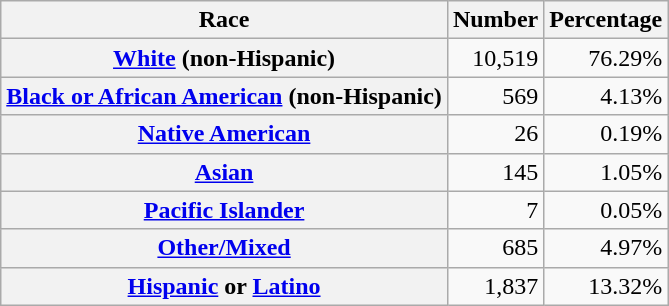<table class="wikitable" style="text-align:right">
<tr>
<th scope="col">Race</th>
<th scope="col">Number</th>
<th scope="col">Percentage</th>
</tr>
<tr>
<th scope="row"><a href='#'>White</a> (non-Hispanic)</th>
<td>10,519</td>
<td>76.29%</td>
</tr>
<tr>
<th scope="row"><a href='#'>Black or African American</a> (non-Hispanic)</th>
<td>569</td>
<td>4.13%</td>
</tr>
<tr>
<th scope="row"><a href='#'>Native American</a></th>
<td>26</td>
<td>0.19%</td>
</tr>
<tr>
<th scope="row"><a href='#'>Asian</a></th>
<td>145</td>
<td>1.05%</td>
</tr>
<tr>
<th scope="row"><a href='#'>Pacific Islander</a></th>
<td>7</td>
<td>0.05%</td>
</tr>
<tr>
<th scope="row"><a href='#'>Other/Mixed</a></th>
<td>685</td>
<td>4.97%</td>
</tr>
<tr>
<th scope="row"><a href='#'>Hispanic</a> or <a href='#'>Latino</a></th>
<td>1,837</td>
<td>13.32%</td>
</tr>
</table>
